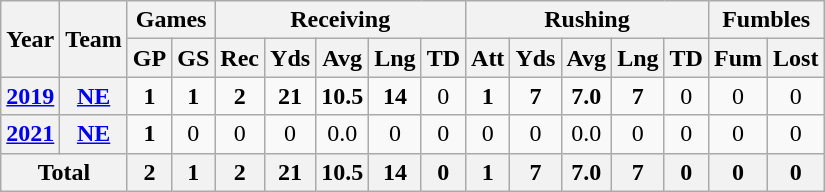<table class="wikitable" style="text-align:center;">
<tr>
<th rowspan="2">Year</th>
<th rowspan="2">Team</th>
<th colspan="2">Games</th>
<th colspan="5">Receiving</th>
<th colspan="5">Rushing</th>
<th colspan="2">Fumbles</th>
</tr>
<tr>
<th>GP</th>
<th>GS</th>
<th>Rec</th>
<th>Yds</th>
<th>Avg</th>
<th>Lng</th>
<th>TD</th>
<th>Att</th>
<th>Yds</th>
<th>Avg</th>
<th>Lng</th>
<th>TD</th>
<th>Fum</th>
<th>Lost</th>
</tr>
<tr>
<th><a href='#'>2019</a></th>
<th><a href='#'>NE</a></th>
<td><strong>1</strong></td>
<td><strong>1</strong></td>
<td><strong>2</strong></td>
<td><strong>21</strong></td>
<td><strong>10.5</strong></td>
<td><strong>14</strong></td>
<td>0</td>
<td><strong>1</strong></td>
<td><strong>7</strong></td>
<td><strong>7.0</strong></td>
<td><strong>7</strong></td>
<td>0</td>
<td>0</td>
<td>0</td>
</tr>
<tr>
<th><a href='#'>2021</a></th>
<th><a href='#'>NE</a></th>
<td><strong>1</strong></td>
<td>0</td>
<td>0</td>
<td>0</td>
<td>0.0</td>
<td>0</td>
<td>0</td>
<td>0</td>
<td>0</td>
<td>0.0</td>
<td>0</td>
<td>0</td>
<td>0</td>
<td>0</td>
</tr>
<tr>
<th colspan="2">Total</th>
<th>2</th>
<th>1</th>
<th>2</th>
<th>21</th>
<th>10.5</th>
<th>14</th>
<th>0</th>
<th>1</th>
<th>7</th>
<th>7.0</th>
<th>7</th>
<th>0</th>
<th>0</th>
<th>0</th>
</tr>
</table>
